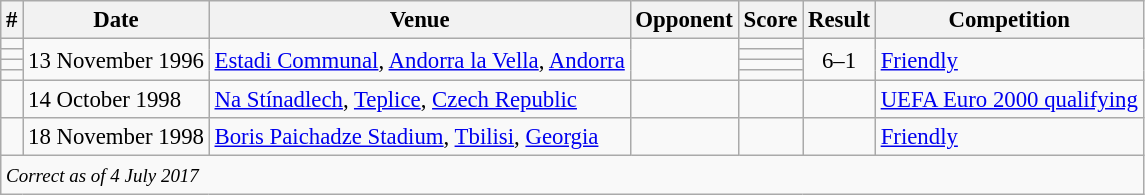<table class="wikitable" style="font-size:95%;">
<tr>
<th>#</th>
<th>Date</th>
<th>Venue</th>
<th>Opponent</th>
<th>Score</th>
<th>Result</th>
<th>Competition</th>
</tr>
<tr>
<td></td>
<td rowspan=4>13 November 1996</td>
<td rowspan=4><a href='#'>Estadi Communal</a>, <a href='#'>Andorra la Vella</a>, <a href='#'>Andorra</a></td>
<td rowspan=4></td>
<td></td>
<td rowspan=4 style="text-align:center;">6–1</td>
<td rowspan=4><a href='#'>Friendly</a></td>
</tr>
<tr>
<td></td>
<td></td>
</tr>
<tr>
<td></td>
<td></td>
</tr>
<tr>
<td></td>
<td></td>
</tr>
<tr>
<td></td>
<td>14 October 1998</td>
<td><a href='#'>Na Stínadlech</a>, <a href='#'>Teplice</a>, <a href='#'>Czech Republic</a></td>
<td></td>
<td></td>
<td></td>
<td><a href='#'>UEFA Euro 2000 qualifying</a></td>
</tr>
<tr>
<td></td>
<td>18 November 1998</td>
<td><a href='#'>Boris Paichadze Stadium</a>, <a href='#'>Tbilisi</a>, <a href='#'>Georgia</a></td>
<td></td>
<td></td>
<td></td>
<td><a href='#'>Friendly</a></td>
</tr>
<tr>
<td colspan="15"><small><em>Correct as of 4 July 2017</em></small></td>
</tr>
</table>
